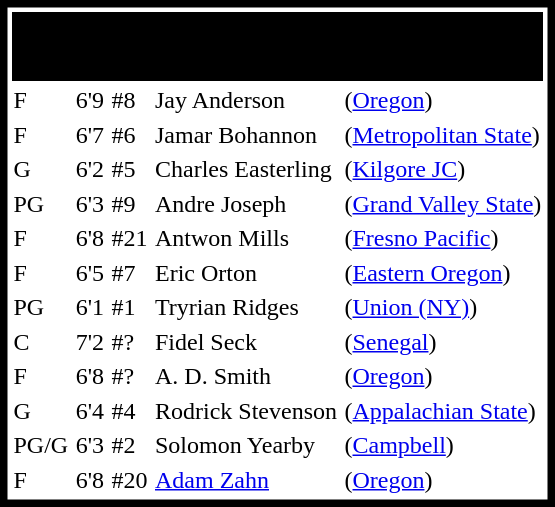<table style="border:5px solid #000000;" cellspacing=3>
<tr align="center" bgcolor="#000000">
<td colspan=5><span><big><strong>Eugene Chargers</strong><br><strong>Current Roster</strong></big></span></td>
</tr>
<tr>
<td>F</td>
<td>6'9</td>
<td>#8</td>
<td>Jay Anderson</td>
<td>(<a href='#'>Oregon</a>)</td>
</tr>
<tr>
<td>F</td>
<td>6'7</td>
<td>#6</td>
<td>Jamar Bohannon</td>
<td>(<a href='#'>Metropolitan State</a>)</td>
</tr>
<tr>
<td>G</td>
<td>6'2</td>
<td>#5</td>
<td>Charles Easterling</td>
<td>(<a href='#'>Kilgore JC</a>)</td>
</tr>
<tr>
<td>PG</td>
<td>6'3</td>
<td>#9</td>
<td>Andre Joseph</td>
<td>(<a href='#'>Grand Valley State</a>)</td>
</tr>
<tr>
<td>F</td>
<td>6'8</td>
<td>#21</td>
<td>Antwon Mills</td>
<td>(<a href='#'>Fresno Pacific</a>)</td>
</tr>
<tr>
<td>F</td>
<td>6'5</td>
<td>#7</td>
<td>Eric Orton</td>
<td>(<a href='#'>Eastern Oregon</a>)</td>
</tr>
<tr>
<td>PG</td>
<td>6'1</td>
<td>#1</td>
<td>Tryrian Ridges</td>
<td>(<a href='#'>Union (NY)</a>)</td>
</tr>
<tr>
<td>C</td>
<td>7'2</td>
<td>#?</td>
<td>Fidel Seck</td>
<td>(<a href='#'>Senegal</a>)</td>
</tr>
<tr>
<td>F</td>
<td>6'8</td>
<td>#?</td>
<td>A. D. Smith</td>
<td>(<a href='#'>Oregon</a>)</td>
</tr>
<tr>
<td>G</td>
<td>6'4</td>
<td>#4</td>
<td>Rodrick Stevenson</td>
<td>(<a href='#'>Appalachian State</a>)</td>
</tr>
<tr>
<td>PG/G</td>
<td>6'3</td>
<td>#2</td>
<td>Solomon Yearby</td>
<td>(<a href='#'>Campbell</a>)</td>
</tr>
<tr>
<td>F</td>
<td>6'8</td>
<td>#20</td>
<td><a href='#'>Adam Zahn</a></td>
<td>(<a href='#'>Oregon</a>)</td>
</tr>
</table>
